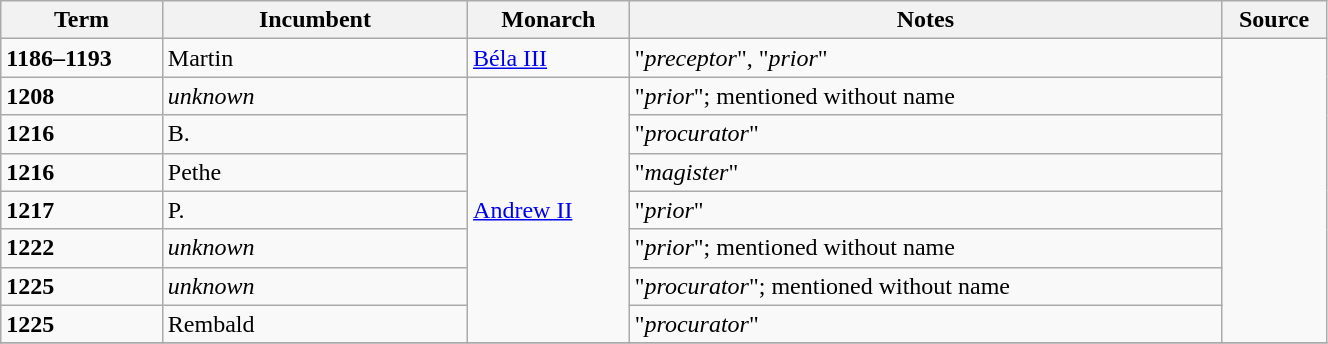<table class="wikitable" style="width: 70%">
<tr>
<th scope="col" width="9%">Term</th>
<th scope="col" width="17%">Incumbent</th>
<th scope="col" width="9%">Monarch</th>
<th scope="col" width="33%">Notes</th>
<th scope="col" width="5%">Source</th>
</tr>
<tr>
<td><strong>1186–1193</strong></td>
<td>Martin</td>
<td><a href='#'>Béla III</a></td>
<td>"<em>preceptor</em>", "<em>prior</em>"</td>
<td rowspan=8></td>
</tr>
<tr>
<td><strong>1208</strong></td>
<td><em>unknown</em></td>
<td rowspan=7><a href='#'>Andrew II</a></td>
<td>"<em>prior</em>"; mentioned without name</td>
</tr>
<tr>
<td><strong>1216</strong></td>
<td>B.</td>
<td>"<em>procurator</em>"</td>
</tr>
<tr>
<td><strong>1216</strong></td>
<td>Pethe</td>
<td>"<em>magister</em>"</td>
</tr>
<tr>
<td><strong>1217</strong></td>
<td>P.</td>
<td>"<em>prior</em>"</td>
</tr>
<tr>
<td><strong>1222</strong></td>
<td><em>unknown</em></td>
<td>"<em>prior</em>"; mentioned without name</td>
</tr>
<tr>
<td><strong>1225</strong></td>
<td><em>unknown</em></td>
<td>"<em>procurator</em>"; mentioned without name</td>
</tr>
<tr>
<td><strong>1225</strong></td>
<td>Rembald</td>
<td>"<em>procurator</em>"</td>
</tr>
<tr>
</tr>
</table>
